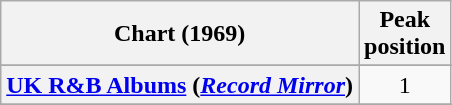<table class="wikitable sortable plainrowheaders">
<tr>
<th scope="col">Chart (1969)</th>
<th scope="col">Peak<br>position</th>
</tr>
<tr>
</tr>
<tr>
<th scope="row"><a href='#'>UK R&B Albums</a> (<em><a href='#'>Record Mirror</a></em>)</th>
<td align="center">1</td>
</tr>
<tr>
</tr>
<tr>
</tr>
</table>
